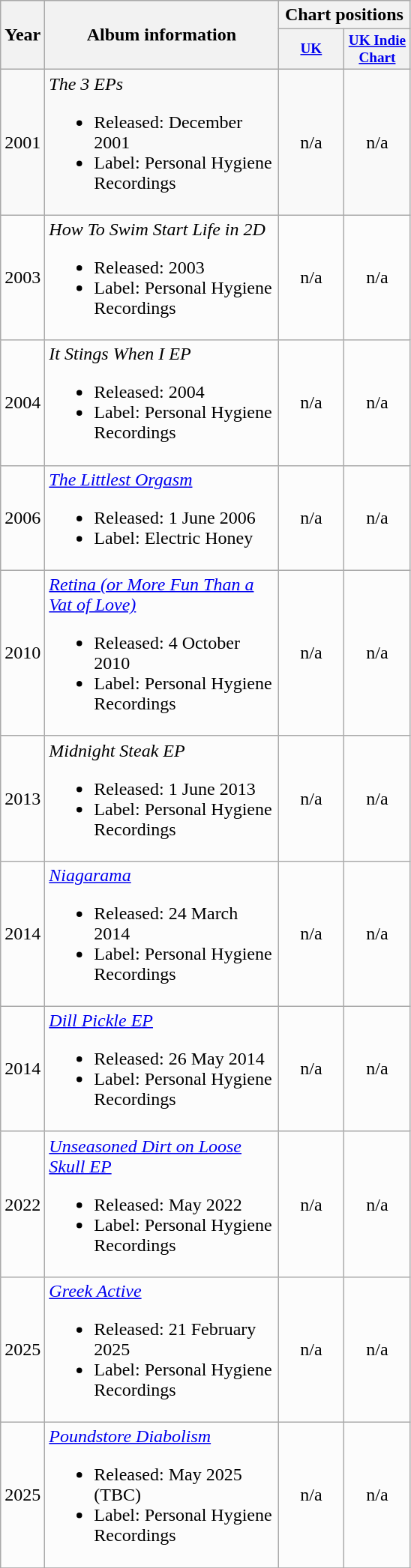<table class="wikitable">
<tr>
<th rowspan="2">Year</th>
<th rowspan="2" style="width:200px;">Album information</th>
<th colspan="5" style="width:110px;">Chart positions</th>
</tr>
<tr>
<th style="width:4em;font-size:80%"><a href='#'>UK</a></th>
<th style="width:4em;font-size:80%"><a href='#'>UK Indie Chart</a></th>
</tr>
<tr>
<td>2001</td>
<td><em>The 3 EPs</em><br><ul><li>Released: December 2001</li><li>Label: Personal Hygiene Recordings</li></ul></td>
<td style="text-align:center;">n/a</td>
<td style="text-align:center;">n/a</td>
</tr>
<tr style="background:#fcfcfc;">
<td>2003</td>
<td><em>How To Swim Start Life in 2D</em><br><ul><li>Released: 2003</li><li>Label: Personal Hygiene Recordings</li></ul></td>
<td style="text-align:center;">n/a</td>
<td style="text-align:center;">n/a</td>
</tr>
<tr style="background:#fcfcfc;">
<td>2004</td>
<td><em>It Stings When I EP</em><br><ul><li>Released: 2004</li><li>Label: Personal Hygiene Recordings</li></ul></td>
<td style="text-align:center;">n/a</td>
<td style="text-align:center;">n/a</td>
</tr>
<tr style="background:#fcfcfc;">
<td>2006</td>
<td><em><a href='#'>The Littlest Orgasm</a></em><br><ul><li>Released: 1 June 2006</li><li>Label: Electric Honey</li></ul></td>
<td style="text-align:center;">n/a</td>
<td style="text-align:center;">n/a</td>
</tr>
<tr style="background:#fcfcfc;">
<td>2010</td>
<td><em><a href='#'>Retina (or More Fun Than a Vat of Love)</a></em><br><ul><li>Released: 4 October 2010</li><li>Label: Personal Hygiene Recordings</li></ul></td>
<td style="text-align:center;">n/a</td>
<td style="text-align:center;">n/a</td>
</tr>
<tr style="background:#fcfcfc;">
<td>2013</td>
<td><em>Midnight Steak EP</em><br><ul><li>Released: 1 June 2013</li><li>Label: Personal Hygiene Recordings</li></ul></td>
<td style="text-align:center;">n/a</td>
<td style="text-align:center;">n/a</td>
</tr>
<tr style="background:#fcfcfc;">
<td>2014</td>
<td><em><a href='#'>Niagarama</a></em><br><ul><li>Released: 24 March 2014</li><li>Label: Personal Hygiene Recordings</li></ul></td>
<td style="text-align:center;">n/a</td>
<td style="text-align:center;">n/a</td>
</tr>
<tr style="background:#fcfcfc;">
<td>2014</td>
<td><em><a href='#'>Dill Pickle EP</a></em><br><ul><li>Released: 26 May 2014</li><li>Label: Personal Hygiene Recordings</li></ul></td>
<td style="text-align:center;">n/a</td>
<td style="text-align:center;">n/a</td>
</tr>
<tr style="background:#fcfcfc;">
<td>2022</td>
<td><em><a href='#'>Unseasoned Dirt on Loose Skull EP</a></em><br><ul><li>Released: May 2022</li><li>Label: Personal Hygiene Recordings</li></ul></td>
<td style="text-align:center;">n/a</td>
<td style="text-align:center;">n/a</td>
</tr>
<tr style="background:#fcfcfc;">
<td>2025</td>
<td><em><a href='#'>Greek Active</a></em><br><ul><li>Released: 21 February 2025</li><li>Label: Personal Hygiene Recordings</li></ul></td>
<td style="text-align:center;">n/a</td>
<td style="text-align:center;">n/a</td>
</tr>
<tr style="background:#fcfcfc;">
<td>2025</td>
<td><em><a href='#'>Poundstore Diabolism</a></em><br><ul><li>Released: May 2025 (TBC)</li><li>Label: Personal Hygiene Recordings</li></ul></td>
<td style="text-align:center;">n/a</td>
<td style="text-align:center;">n/a</td>
</tr>
<tr style="background:#fcfcfc;">
</tr>
</table>
